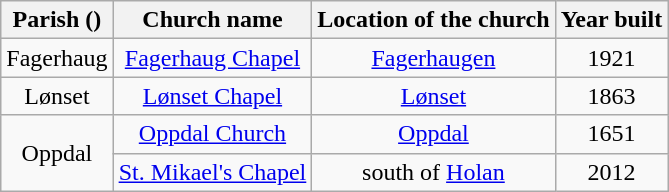<table class="wikitable" style="text-align:center">
<tr>
<th>Parish ()</th>
<th>Church name</th>
<th>Location of the church</th>
<th>Year built</th>
</tr>
<tr>
<td>Fagerhaug</td>
<td><a href='#'>Fagerhaug Chapel</a></td>
<td><a href='#'>Fagerhaugen</a></td>
<td>1921</td>
</tr>
<tr>
<td>Lønset</td>
<td><a href='#'>Lønset Chapel</a></td>
<td><a href='#'>Lønset</a></td>
<td>1863</td>
</tr>
<tr>
<td rowspan="2">Oppdal</td>
<td><a href='#'>Oppdal Church</a></td>
<td><a href='#'>Oppdal</a></td>
<td>1651</td>
</tr>
<tr>
<td><a href='#'>St. Mikael's Chapel</a></td>
<td>south of <a href='#'>Holan</a></td>
<td>2012</td>
</tr>
</table>
